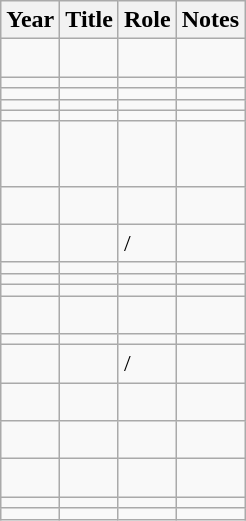<table class="wikitable plainrowheaders">
<tr>
<th>Year</th>
<th>Title</th>
<th>Role</th>
<th class="unsortable">Notes</th>
</tr>
<tr>
<td></td>
<td><em></em></td>
<td></td>
<td><br></td>
</tr>
<tr>
<td></td>
<td><em></em></td>
<td></td>
<td></td>
</tr>
<tr>
<td></td>
<td><em></em></td>
<td></td>
<td></td>
</tr>
<tr>
<td></td>
<td><em></em></td>
<td></td>
<td></td>
</tr>
<tr>
<td></td>
<td><em></em></td>
<td></td>
<td></td>
</tr>
<tr>
<td></td>
<td><em></em></td>
<td></td>
<td><br><br></td>
</tr>
<tr>
<td></td>
<td><em></em></td>
<td></td>
<td><br></td>
</tr>
<tr>
<td></td>
<td><em></em></td>
<td> / </td>
<td></td>
</tr>
<tr>
<td></td>
<td><em></em></td>
<td></td>
<td></td>
</tr>
<tr>
<td></td>
<td><em></em></td>
<td></td>
<td></td>
</tr>
<tr>
<td></td>
<td><em></em></td>
<td></td>
<td></td>
</tr>
<tr>
<td></td>
<td><em></em></td>
<td></td>
<td><br></td>
</tr>
<tr>
<td></td>
<td><em></em></td>
<td></td>
<td></td>
</tr>
<tr>
<td></td>
<td><em></em></td>
<td> / </td>
<td><br></td>
</tr>
<tr>
<td></td>
<td><em></em></td>
<td></td>
<td><br></td>
</tr>
<tr>
<td></td>
<td><em></em></td>
<td></td>
<td><br></td>
</tr>
<tr>
<td></td>
<td><em></em></td>
<td></td>
<td><br></td>
</tr>
<tr>
<td></td>
<td><em></em></td>
<td></td>
<td></td>
</tr>
<tr>
<td></td>
<td><em></em></td>
<td></td>
<td></td>
</tr>
</table>
